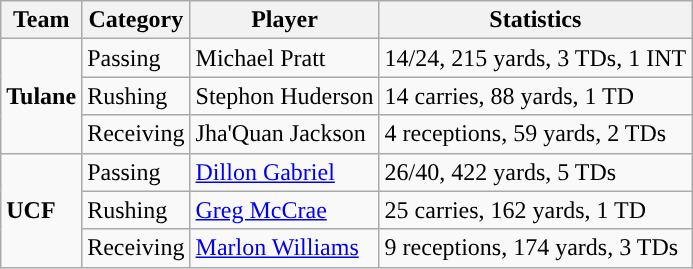<table class="wikitable" style="float: left;">
<tr>
<th>Team</th>
<th>Category</th>
<th>Player</th>
<th>Statistics</th>
</tr>
<tr>
<td rowspan=3><strong>Tulane</strong></td>
<td>Passing</td>
<td>Michael Pratt</td>
<td>14/24, 215 yards, 3 TDs, 1 INT</td>
</tr>
<tr>
<td>Rushing</td>
<td>Stephon Huderson</td>
<td>14 carries, 88 yards, 1 TD</td>
</tr>
<tr>
<td>Receiving</td>
<td>Jha'Quan Jackson</td>
<td>4 receptions, 59 yards, 2 TDs</td>
</tr>
<tr>
<td rowspan=3><strong>UCF</strong></td>
<td>Passing</td>
<td><a href='#'>Dillon Gabriel</a></td>
<td>26/40, 422 yards, 5 TDs</td>
</tr>
<tr>
<td>Rushing</td>
<td><a href='#'>Greg McCrae</a></td>
<td>25 carries, 162 yards, 1 TD</td>
</tr>
<tr>
<td>Receiving</td>
<td><a href='#'>Marlon Williams</a></td>
<td>9 receptions, 174 yards, 3 TDs</td>
</tr>
</table>
